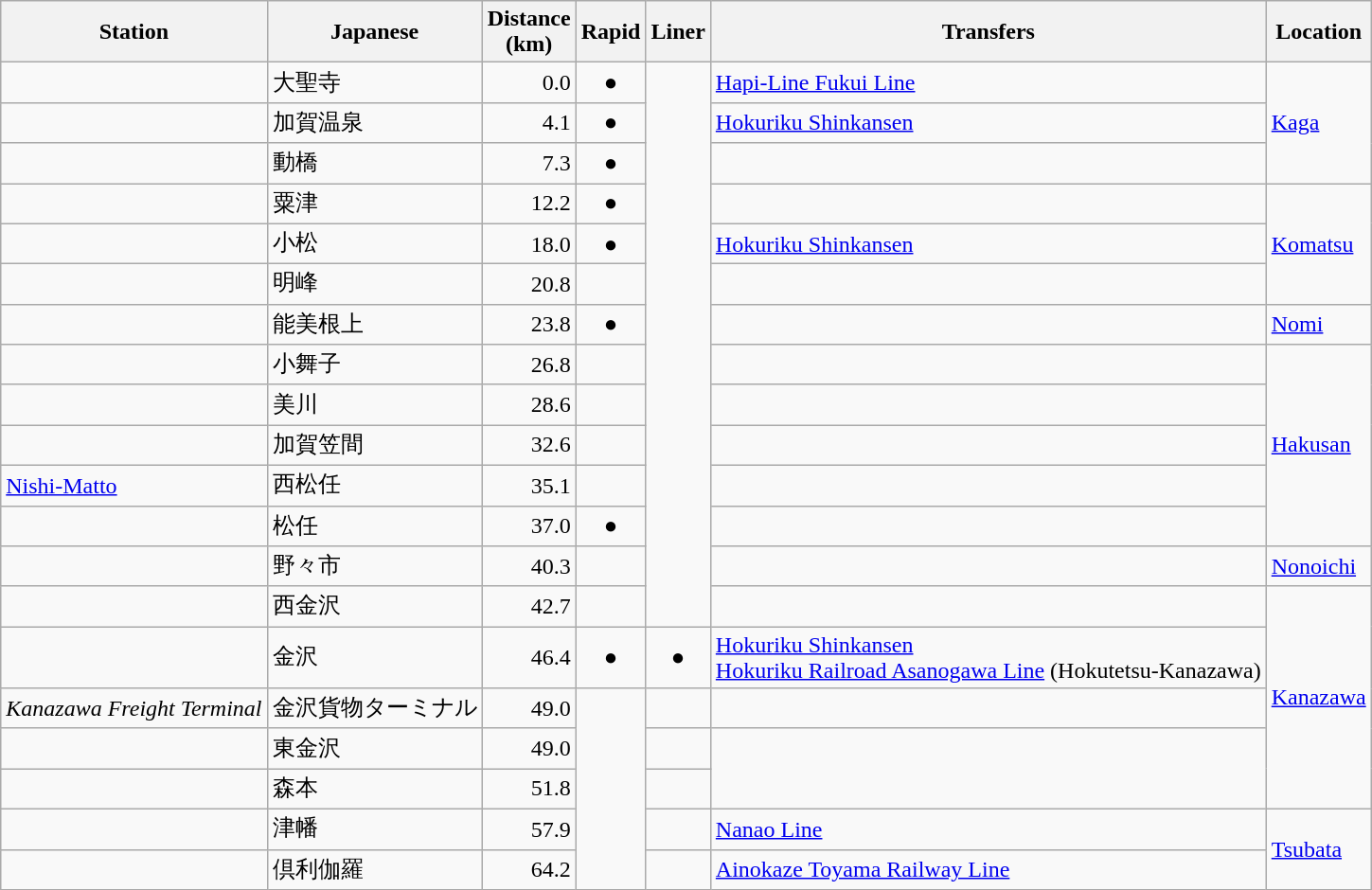<table class="wikitable">
<tr>
<th>Station</th>
<th>Japanese</th>
<th>Distance<br>(km)</th>
<th>Rapid</th>
<th>Liner</th>
<th>Transfers</th>
<th>Location</th>
</tr>
<tr>
<td></td>
<td>大聖寺</td>
<td align=right>0.0</td>
<td align="center">●</td>
<td rowspan="14"></td>
<td><a href='#'>Hapi-Line Fukui Line</a></td>
<td rowspan="3"><a href='#'>Kaga</a></td>
</tr>
<tr>
<td></td>
<td>加賀温泉</td>
<td align=right>4.1</td>
<td align="center">●</td>
<td> <a href='#'>Hokuriku Shinkansen</a></td>
</tr>
<tr>
<td></td>
<td>動橋</td>
<td align=right>7.3</td>
<td align="center">●</td>
<td></td>
</tr>
<tr>
<td></td>
<td>粟津</td>
<td align=right>12.2</td>
<td align="center">●</td>
<td></td>
<td rowspan="3"><a href='#'>Komatsu</a></td>
</tr>
<tr>
<td></td>
<td>小松</td>
<td align=right>18.0</td>
<td align="center">●</td>
<td> <a href='#'>Hokuriku Shinkansen</a></td>
</tr>
<tr>
<td></td>
<td>明峰</td>
<td align=right>20.8</td>
<td align="center"></td>
<td></td>
</tr>
<tr>
<td></td>
<td>能美根上</td>
<td align=right>23.8</td>
<td align="center">●</td>
<td></td>
<td><a href='#'>Nomi</a></td>
</tr>
<tr>
<td></td>
<td>小舞子</td>
<td align=right>26.8</td>
<td align="center"></td>
<td></td>
<td rowspan="5"><a href='#'>Hakusan</a></td>
</tr>
<tr>
<td></td>
<td>美川</td>
<td align=right>28.6</td>
<td align="center"></td>
<td></td>
</tr>
<tr>
<td></td>
<td>加賀笠間</td>
<td align=right>32.6</td>
<td align="center"></td>
<td></td>
</tr>
<tr>
<td><a href='#'>Nishi-Matto</a></td>
<td>西松任</td>
<td align=right>35.1</td>
<td align="center"></td>
<td></td>
</tr>
<tr>
<td></td>
<td>松任</td>
<td align=right>37.0</td>
<td align="center">●</td>
<td></td>
</tr>
<tr>
<td></td>
<td>野々市</td>
<td align=right>40.3</td>
<td align="center"></td>
<td></td>
<td><a href='#'>Nonoichi</a></td>
</tr>
<tr>
<td></td>
<td>西金沢</td>
<td align=right>42.7</td>
<td align="center"></td>
<td></td>
<td rowspan="5"><a href='#'>Kanazawa</a></td>
</tr>
<tr>
<td></td>
<td>金沢</td>
<td align="right">46.4</td>
<td align="center">●</td>
<td align="center">●</td>
<td> <a href='#'>Hokuriku Shinkansen</a><br><a href='#'>Hokuriku Railroad Asanogawa Line</a> (Hokutetsu-Kanazawa)</td>
</tr>
<tr>
<td><em>Kanazawa Freight Terminal</em></td>
<td>金沢貨物ターミナル</td>
<td align=right>49.0</td>
<td rowspan="5"></td>
<td align="center"></td>
<td></td>
</tr>
<tr>
<td></td>
<td>東金沢</td>
<td align="right">49.0</td>
<td align="center"></td>
</tr>
<tr>
<td></td>
<td>森本</td>
<td align="right">51.8</td>
<td align="center"></td>
</tr>
<tr>
<td></td>
<td>津幡</td>
<td align="right">57.9</td>
<td align="center"></td>
<td><a href='#'>Nanao Line</a></td>
<td rowspan="2"><a href='#'>Tsubata</a></td>
</tr>
<tr>
<td></td>
<td>倶利伽羅</td>
<td align="right">64.2</td>
<td align="center"></td>
<td><a href='#'>Ainokaze Toyama Railway Line</a></td>
</tr>
</table>
